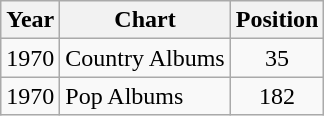<table class="wikitable">
<tr>
<th>Year</th>
<th>Chart</th>
<th>Position</th>
</tr>
<tr>
<td>1970</td>
<td>Country Albums</td>
<td align="center">35</td>
</tr>
<tr>
<td>1970</td>
<td>Pop Albums</td>
<td align="center">182</td>
</tr>
</table>
